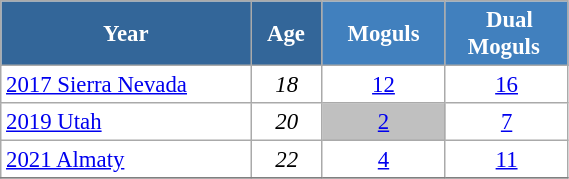<table class="wikitable" style="font-size:95%; text-align:center; border:grey solid 1px; border-collapse:collapse; background:#ffffff;">
<tr>
<th style="background-color:#369; color:white; width:160px;"> Year </th>
<th style="background-color:#369; color:white; width:40px;"> Age </th>
<th style="background-color:#4180be; color:white; width:75px;"> Moguls </th>
<th style="background-color:#4180be; color:white; width:75px;"> Dual Moguls </th>
</tr>
<tr>
<td align=left> <a href='#'>2017 Sierra Nevada</a></td>
<td><em>18</em></td>
<td><a href='#'>12</a></td>
<td><a href='#'>16</a></td>
</tr>
<tr>
<td align=left> <a href='#'>2019 Utah</a></td>
<td><em>20</em></td>
<td bgcolor="silver"><a href='#'>2</a></td>
<td><a href='#'>7</a></td>
</tr>
<tr>
<td align=left> <a href='#'>2021 Almaty</a></td>
<td><em>22</em></td>
<td><a href='#'>4</a></td>
<td><a href='#'>11</a></td>
</tr>
<tr>
</tr>
</table>
